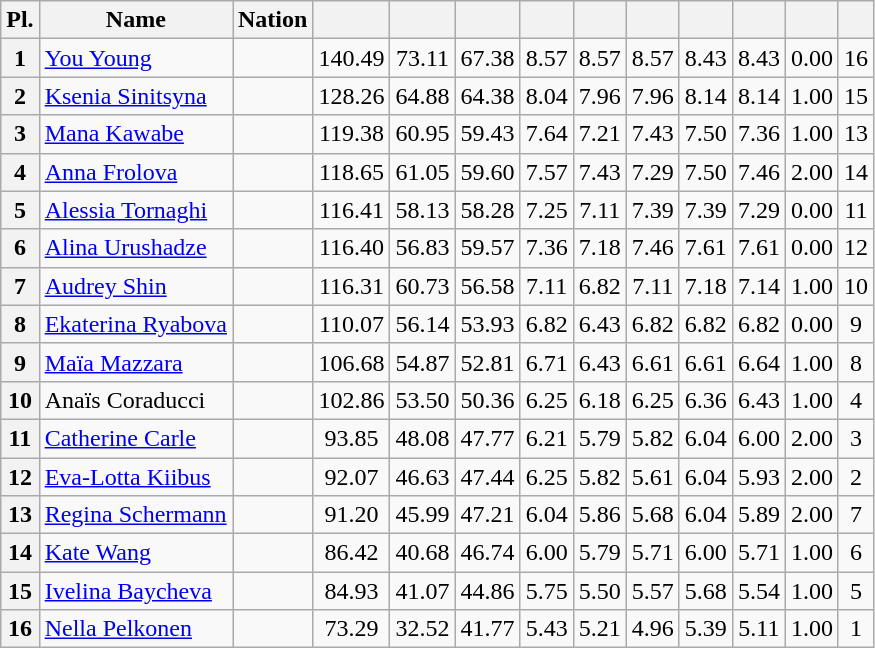<table class="wikitable sortable" style="text-align:center">
<tr>
<th>Pl.</th>
<th>Name</th>
<th>Nation</th>
<th></th>
<th></th>
<th></th>
<th></th>
<th></th>
<th></th>
<th></th>
<th></th>
<th></th>
<th></th>
</tr>
<tr>
<th>1</th>
<td align="left"><a href='#'>You Young</a></td>
<td align="left"></td>
<td>140.49</td>
<td>73.11</td>
<td>67.38</td>
<td>8.57</td>
<td>8.57</td>
<td>8.57</td>
<td>8.43</td>
<td>8.43</td>
<td>0.00</td>
<td>16</td>
</tr>
<tr>
<th>2</th>
<td align="left"><a href='#'>Ksenia Sinitsyna</a></td>
<td align="left"></td>
<td>128.26</td>
<td>64.88</td>
<td>64.38</td>
<td>8.04</td>
<td>7.96</td>
<td>7.96</td>
<td>8.14</td>
<td>8.14</td>
<td>1.00</td>
<td>15</td>
</tr>
<tr>
<th>3</th>
<td align="left"><a href='#'>Mana Kawabe</a></td>
<td align="left"></td>
<td>119.38</td>
<td>60.95</td>
<td>59.43</td>
<td>7.64</td>
<td>7.21</td>
<td>7.43</td>
<td>7.50</td>
<td>7.36</td>
<td>1.00</td>
<td>13</td>
</tr>
<tr>
<th>4</th>
<td align="left"><a href='#'>Anna Frolova</a></td>
<td align="left"></td>
<td>118.65</td>
<td>61.05</td>
<td>59.60</td>
<td>7.57</td>
<td>7.43</td>
<td>7.29</td>
<td>7.50</td>
<td>7.46</td>
<td>2.00</td>
<td>14</td>
</tr>
<tr>
<th>5</th>
<td align="left"><a href='#'>Alessia Tornaghi</a></td>
<td align="left"></td>
<td>116.41</td>
<td>58.13</td>
<td>58.28</td>
<td>7.25</td>
<td>7.11</td>
<td>7.39</td>
<td>7.39</td>
<td>7.29</td>
<td>0.00</td>
<td>11</td>
</tr>
<tr>
<th>6</th>
<td align="left"><a href='#'>Alina Urushadze</a></td>
<td align="left"></td>
<td>116.40</td>
<td>56.83</td>
<td>59.57</td>
<td>7.36</td>
<td>7.18</td>
<td>7.46</td>
<td>7.61</td>
<td>7.61</td>
<td>0.00</td>
<td>12</td>
</tr>
<tr>
<th>7</th>
<td align="left"><a href='#'>Audrey Shin</a></td>
<td align="left"></td>
<td>116.31</td>
<td>60.73</td>
<td>56.58</td>
<td>7.11</td>
<td>6.82</td>
<td>7.11</td>
<td>7.18</td>
<td>7.14</td>
<td>1.00</td>
<td>10</td>
</tr>
<tr>
<th>8</th>
<td align="left"><a href='#'>Ekaterina Ryabova</a></td>
<td align="left"></td>
<td>110.07</td>
<td>56.14</td>
<td>53.93</td>
<td>6.82</td>
<td>6.43</td>
<td>6.82</td>
<td>6.82</td>
<td>6.82</td>
<td>0.00</td>
<td>9</td>
</tr>
<tr>
<th>9</th>
<td align="left"><a href='#'>Maïa Mazzara</a></td>
<td align="left"></td>
<td>106.68</td>
<td>54.87</td>
<td>52.81</td>
<td>6.71</td>
<td>6.43</td>
<td>6.61</td>
<td>6.61</td>
<td>6.64</td>
<td>1.00</td>
<td>8</td>
</tr>
<tr>
<th>10</th>
<td align="left">Anaïs Coraducci</td>
<td align="left"></td>
<td>102.86</td>
<td>53.50</td>
<td>50.36</td>
<td>6.25</td>
<td>6.18</td>
<td>6.25</td>
<td>6.36</td>
<td>6.43</td>
<td>1.00</td>
<td>4</td>
</tr>
<tr>
<th>11</th>
<td align="left"><a href='#'>Catherine Carle</a></td>
<td align="left"></td>
<td>93.85</td>
<td>48.08</td>
<td>47.77</td>
<td>6.21</td>
<td>5.79</td>
<td>5.82</td>
<td>6.04</td>
<td>6.00</td>
<td>2.00</td>
<td>3</td>
</tr>
<tr>
<th>12</th>
<td align="left"><a href='#'>Eva-Lotta Kiibus</a></td>
<td align="left"></td>
<td>92.07</td>
<td>46.63</td>
<td>47.44</td>
<td>6.25</td>
<td>5.82</td>
<td>5.61</td>
<td>6.04</td>
<td>5.93</td>
<td>2.00</td>
<td>2</td>
</tr>
<tr>
<th>13</th>
<td align="left"><a href='#'>Regina Schermann</a></td>
<td align="left"></td>
<td>91.20</td>
<td>45.99</td>
<td>47.21</td>
<td>6.04</td>
<td>5.86</td>
<td>5.68</td>
<td>6.04</td>
<td>5.89</td>
<td>2.00</td>
<td>7</td>
</tr>
<tr>
<th>14</th>
<td align="left"><a href='#'>Kate Wang</a></td>
<td align="left"></td>
<td>86.42</td>
<td>40.68</td>
<td>46.74</td>
<td>6.00</td>
<td>5.79</td>
<td>5.71</td>
<td>6.00</td>
<td>5.71</td>
<td>1.00</td>
<td>6</td>
</tr>
<tr>
<th>15</th>
<td align="left"><a href='#'>Ivelina Baycheva</a></td>
<td align="left"></td>
<td>84.93</td>
<td>41.07</td>
<td>44.86</td>
<td>5.75</td>
<td>5.50</td>
<td>5.57</td>
<td>5.68</td>
<td>5.54</td>
<td>1.00</td>
<td>5</td>
</tr>
<tr>
<th>16</th>
<td align="left"><a href='#'>Nella Pelkonen</a></td>
<td align="left"></td>
<td>73.29</td>
<td>32.52</td>
<td>41.77</td>
<td>5.43</td>
<td>5.21</td>
<td>4.96</td>
<td>5.39</td>
<td>5.11</td>
<td>1.00</td>
<td>1</td>
</tr>
</table>
